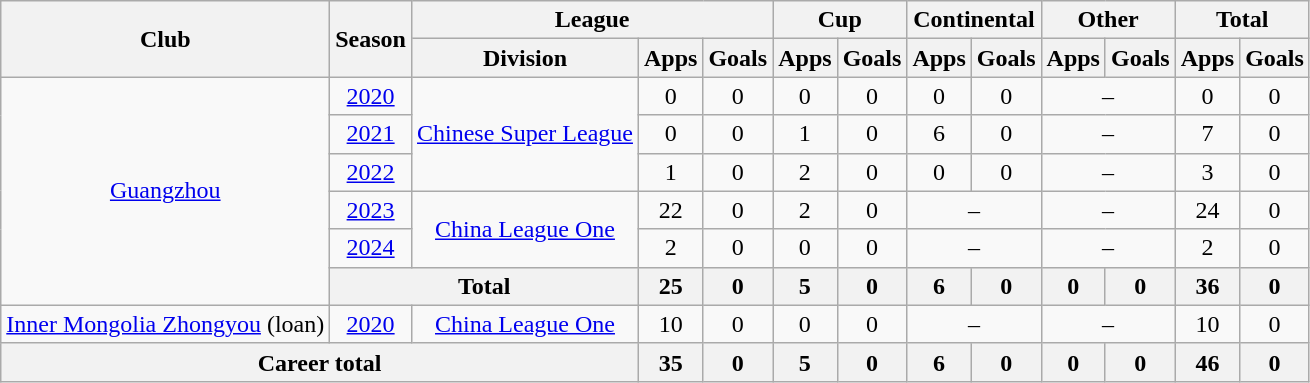<table class="wikitable" style="text-align: center">
<tr>
<th rowspan="2">Club</th>
<th rowspan="2">Season</th>
<th colspan="3">League</th>
<th colspan="2">Cup</th>
<th colspan="2">Continental</th>
<th colspan="2">Other</th>
<th colspan="2">Total</th>
</tr>
<tr>
<th>Division</th>
<th>Apps</th>
<th>Goals</th>
<th>Apps</th>
<th>Goals</th>
<th>Apps</th>
<th>Goals</th>
<th>Apps</th>
<th>Goals</th>
<th>Apps</th>
<th>Goals</th>
</tr>
<tr>
<td rowspan="6"><a href='#'>Guangzhou</a></td>
<td><a href='#'>2020</a></td>
<td rowspan="3"><a href='#'>Chinese Super League</a></td>
<td>0</td>
<td>0</td>
<td>0</td>
<td>0</td>
<td>0</td>
<td>0</td>
<td colspan="2">–</td>
<td>0</td>
<td>0</td>
</tr>
<tr>
<td><a href='#'>2021</a></td>
<td>0</td>
<td>0</td>
<td>1</td>
<td>0</td>
<td>6</td>
<td>0</td>
<td colspan="2">–</td>
<td>7</td>
<td>0</td>
</tr>
<tr>
<td><a href='#'>2022</a></td>
<td>1</td>
<td>0</td>
<td>2</td>
<td>0</td>
<td>0</td>
<td>0</td>
<td colspan="2">–</td>
<td>3</td>
<td>0</td>
</tr>
<tr>
<td><a href='#'>2023</a></td>
<td rowspan=2><a href='#'>China League One</a></td>
<td>22</td>
<td>0</td>
<td>2</td>
<td>0</td>
<td colspan="2">–</td>
<td colspan="2">–</td>
<td>24</td>
<td>0</td>
</tr>
<tr>
<td><a href='#'>2024</a></td>
<td>2</td>
<td>0</td>
<td>0</td>
<td>0</td>
<td colspan="2">–</td>
<td colspan="2">–</td>
<td>2</td>
<td>0</td>
</tr>
<tr>
<th colspan=2>Total</th>
<th>25</th>
<th>0</th>
<th>5</th>
<th>0</th>
<th>6</th>
<th>0</th>
<th>0</th>
<th>0</th>
<th>36</th>
<th>0</th>
</tr>
<tr>
<td><a href='#'>Inner Mongolia Zhongyou</a> (loan)</td>
<td><a href='#'>2020</a></td>
<td><a href='#'>China League One</a></td>
<td>10</td>
<td>0</td>
<td>0</td>
<td>0</td>
<td colspan="2">–</td>
<td colspan="2">–</td>
<td>10</td>
<td>0</td>
</tr>
<tr>
<th colspan=3>Career total</th>
<th>35</th>
<th>0</th>
<th>5</th>
<th>0</th>
<th>6</th>
<th>0</th>
<th>0</th>
<th>0</th>
<th>46</th>
<th>0</th>
</tr>
</table>
